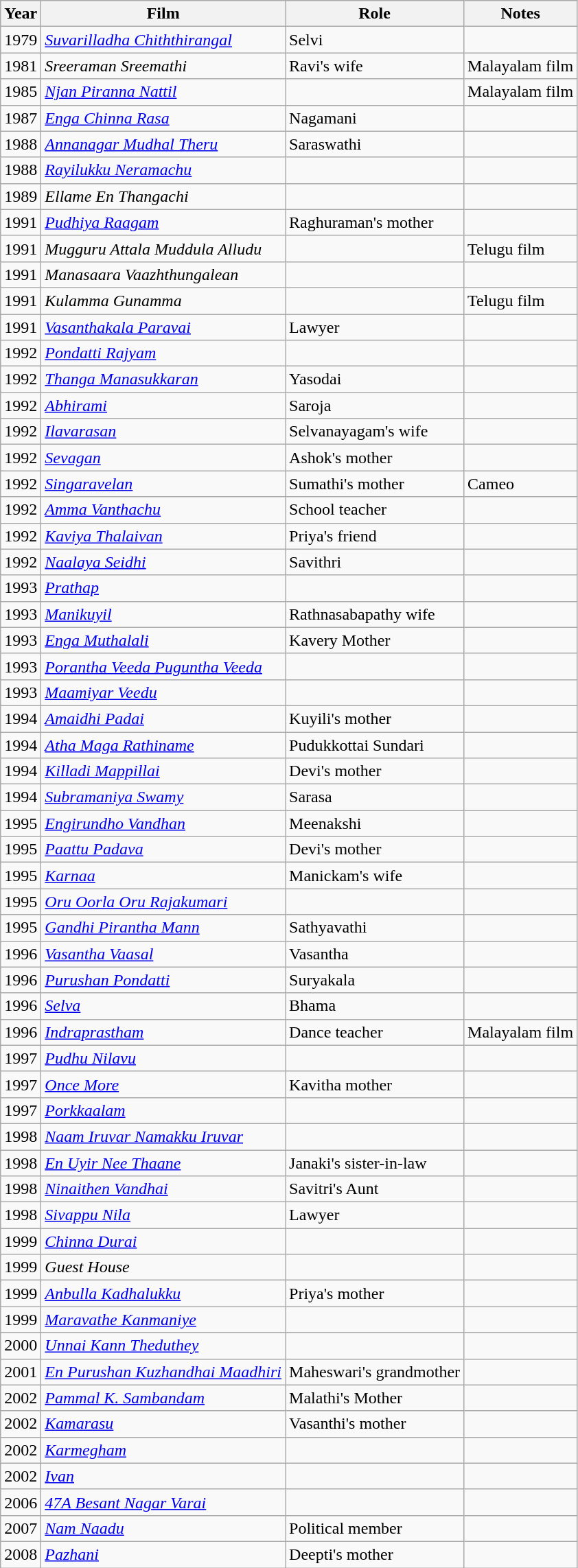<table class="wikitable sortable">
<tr>
<th>Year</th>
<th>Film</th>
<th>Role</th>
<th class=unsortable>Notes</th>
</tr>
<tr>
<td>1979</td>
<td><em><a href='#'>Suvarilladha Chiththirangal</a></em></td>
<td>Selvi</td>
<td></td>
</tr>
<tr>
<td>1981</td>
<td><em>Sreeraman Sreemathi</em></td>
<td>Ravi's wife</td>
<td>Malayalam film</td>
</tr>
<tr>
<td>1985</td>
<td><em><a href='#'>Njan Piranna Nattil</a></em></td>
<td></td>
<td>Malayalam film</td>
</tr>
<tr>
<td>1987</td>
<td><em><a href='#'>Enga Chinna Rasa</a></em></td>
<td>Nagamani</td>
<td></td>
</tr>
<tr>
<td>1988</td>
<td><em><a href='#'>Annanagar Mudhal Theru</a></em></td>
<td>Saraswathi</td>
<td></td>
</tr>
<tr>
<td>1988</td>
<td><em><a href='#'>Rayilukku Neramachu</a></em></td>
<td></td>
<td></td>
</tr>
<tr>
<td>1989</td>
<td><em>Ellame En Thangachi</em></td>
<td></td>
<td></td>
</tr>
<tr>
<td>1991</td>
<td><em><a href='#'>Pudhiya Raagam</a></em></td>
<td>Raghuraman's mother</td>
<td></td>
</tr>
<tr>
<td>1991</td>
<td><em>Mugguru Attala Muddula Alludu</em></td>
<td></td>
<td>Telugu film</td>
</tr>
<tr>
<td>1991</td>
<td><em>Manasaara Vaazhthungalean</em></td>
<td></td>
<td></td>
</tr>
<tr>
<td>1991</td>
<td><em>Kulamma Gunamma</em></td>
<td></td>
<td>Telugu film</td>
</tr>
<tr>
<td>1991</td>
<td><em><a href='#'>Vasanthakala Paravai</a></em></td>
<td>Lawyer</td>
<td></td>
</tr>
<tr>
<td>1992</td>
<td><em><a href='#'>Pondatti Rajyam</a></em></td>
<td></td>
<td></td>
</tr>
<tr>
<td>1992</td>
<td><em><a href='#'>Thanga Manasukkaran</a></em></td>
<td>Yasodai</td>
<td></td>
</tr>
<tr>
<td>1992</td>
<td><em><a href='#'>Abhirami</a></em></td>
<td>Saroja</td>
<td></td>
</tr>
<tr>
<td>1992</td>
<td><em><a href='#'>Ilavarasan</a></em></td>
<td>Selvanayagam's wife</td>
<td></td>
</tr>
<tr>
<td>1992</td>
<td><em><a href='#'>Sevagan</a></em></td>
<td>Ashok's mother</td>
<td></td>
</tr>
<tr>
<td>1992</td>
<td><em><a href='#'>Singaravelan</a></em></td>
<td>Sumathi's mother</td>
<td>Cameo</td>
</tr>
<tr>
<td>1992</td>
<td><em><a href='#'>Amma Vanthachu</a></em></td>
<td>School teacher</td>
<td></td>
</tr>
<tr>
<td>1992</td>
<td><em><a href='#'>Kaviya Thalaivan</a></em></td>
<td>Priya's friend</td>
<td></td>
</tr>
<tr>
<td>1992</td>
<td><em><a href='#'>Naalaya Seidhi</a></em></td>
<td>Savithri</td>
<td></td>
</tr>
<tr>
<td>1993</td>
<td><em><a href='#'>Prathap</a></em></td>
<td></td>
<td></td>
</tr>
<tr>
<td>1993</td>
<td><em><a href='#'>Manikuyil</a></em></td>
<td>Rathnasabapathy wife</td>
<td></td>
</tr>
<tr>
<td>1993</td>
<td><em><a href='#'>Enga Muthalali</a></em></td>
<td>Kavery Mother</td>
<td></td>
</tr>
<tr>
<td>1993</td>
<td><em><a href='#'>Porantha Veeda Puguntha Veeda</a></em></td>
<td></td>
<td></td>
</tr>
<tr>
<td>1993</td>
<td><em><a href='#'>Maamiyar Veedu</a></em></td>
<td></td>
<td></td>
</tr>
<tr>
<td>1994</td>
<td><em><a href='#'>Amaidhi Padai</a></em></td>
<td>Kuyili's mother</td>
<td></td>
</tr>
<tr>
<td>1994</td>
<td><em><a href='#'>Atha Maga Rathiname</a></em></td>
<td>Pudukkottai Sundari</td>
<td></td>
</tr>
<tr>
<td>1994</td>
<td><em><a href='#'>Killadi Mappillai</a></em></td>
<td>Devi's mother</td>
<td></td>
</tr>
<tr>
<td>1994</td>
<td><em><a href='#'>Subramaniya Swamy</a></em></td>
<td>Sarasa</td>
<td></td>
</tr>
<tr>
<td>1995</td>
<td><em><a href='#'>Engirundho Vandhan</a></em></td>
<td>Meenakshi</td>
<td></td>
</tr>
<tr>
<td>1995</td>
<td><em><a href='#'>Paattu Padava</a></em></td>
<td>Devi's mother</td>
<td></td>
</tr>
<tr>
<td>1995</td>
<td><em><a href='#'>Karnaa</a></em></td>
<td>Manickam's wife</td>
<td></td>
</tr>
<tr>
<td>1995</td>
<td><em><a href='#'>Oru Oorla Oru Rajakumari</a></em></td>
<td></td>
<td></td>
</tr>
<tr>
<td>1995</td>
<td><em><a href='#'>Gandhi Pirantha Mann</a></em></td>
<td>Sathyavathi</td>
<td></td>
</tr>
<tr>
<td>1996</td>
<td><em><a href='#'>Vasantha Vaasal</a></em></td>
<td>Vasantha</td>
<td></td>
</tr>
<tr>
<td>1996</td>
<td><em><a href='#'>Purushan Pondatti</a></em></td>
<td>Suryakala</td>
<td></td>
</tr>
<tr>
<td>1996</td>
<td><em><a href='#'>Selva</a></em></td>
<td>Bhama</td>
<td></td>
</tr>
<tr>
<td>1996</td>
<td><em><a href='#'>Indraprastham</a></em></td>
<td>Dance teacher</td>
<td>Malayalam film</td>
</tr>
<tr>
<td>1997</td>
<td><em><a href='#'>Pudhu Nilavu</a></em></td>
<td></td>
<td></td>
</tr>
<tr>
<td>1997</td>
<td><em><a href='#'>Once More</a></em></td>
<td>Kavitha mother</td>
<td></td>
</tr>
<tr>
<td>1997</td>
<td><em><a href='#'>Porkkaalam</a></em></td>
<td></td>
<td></td>
</tr>
<tr>
<td>1998</td>
<td><em><a href='#'>Naam Iruvar Namakku Iruvar</a></em></td>
<td></td>
<td></td>
</tr>
<tr>
<td>1998</td>
<td><em><a href='#'>En Uyir Nee Thaane</a></em></td>
<td>Janaki's sister-in-law</td>
<td></td>
</tr>
<tr>
<td>1998</td>
<td><em><a href='#'>Ninaithen Vandhai</a></em></td>
<td>Savitri's Aunt</td>
<td></td>
</tr>
<tr>
<td>1998</td>
<td><em><a href='#'>Sivappu Nila</a></em></td>
<td>Lawyer</td>
<td></td>
</tr>
<tr>
<td>1999</td>
<td><em><a href='#'>Chinna Durai</a></em></td>
<td></td>
<td></td>
</tr>
<tr>
<td>1999</td>
<td><em>Guest House</em></td>
<td></td>
<td></td>
</tr>
<tr>
<td>1999</td>
<td><em><a href='#'>Anbulla Kadhalukku</a></em></td>
<td>Priya's mother</td>
<td></td>
</tr>
<tr>
<td>1999</td>
<td><em><a href='#'>Maravathe Kanmaniye</a></em></td>
<td></td>
<td></td>
</tr>
<tr>
<td>2000</td>
<td><em><a href='#'>Unnai Kann Theduthey</a></em></td>
<td></td>
<td></td>
</tr>
<tr>
<td>2001</td>
<td><em><a href='#'>En Purushan Kuzhandhai Maadhiri</a></em></td>
<td>Maheswari's grandmother</td>
<td></td>
</tr>
<tr>
<td>2002</td>
<td><em><a href='#'>Pammal K. Sambandam</a></em></td>
<td>Malathi's Mother</td>
<td></td>
</tr>
<tr>
<td>2002</td>
<td><em><a href='#'>Kamarasu</a></em></td>
<td>Vasanthi's mother</td>
<td></td>
</tr>
<tr>
<td>2002</td>
<td><em><a href='#'>Karmegham</a></em></td>
<td></td>
<td></td>
</tr>
<tr>
<td>2002</td>
<td><em><a href='#'>Ivan</a></em></td>
<td></td>
<td></td>
</tr>
<tr>
<td>2006</td>
<td><em><a href='#'>47A Besant Nagar Varai</a></em></td>
<td></td>
<td></td>
</tr>
<tr>
<td>2007</td>
<td><em><a href='#'>Nam Naadu</a></em></td>
<td>Political member</td>
<td></td>
</tr>
<tr>
<td>2008</td>
<td><em><a href='#'>Pazhani</a></em></td>
<td>Deepti's mother</td>
<td></td>
</tr>
</table>
